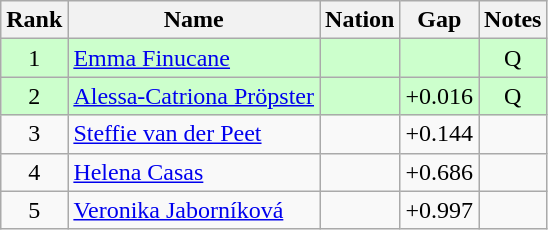<table class="wikitable sortable" style="text-align:center">
<tr>
<th>Rank</th>
<th>Name</th>
<th>Nation</th>
<th>Gap</th>
<th>Notes</th>
</tr>
<tr bgcolor=ccffcc>
<td>1</td>
<td align=left><a href='#'>Emma Finucane</a></td>
<td align=left></td>
<td></td>
<td>Q</td>
</tr>
<tr bgcolor=ccffcc>
<td>2</td>
<td align=left><a href='#'>Alessa-Catriona Pröpster</a></td>
<td align=left></td>
<td>+0.016</td>
<td>Q</td>
</tr>
<tr>
<td>3</td>
<td align=left><a href='#'>Steffie van der Peet</a></td>
<td align=left></td>
<td>+0.144</td>
<td></td>
</tr>
<tr>
<td>4</td>
<td align=left><a href='#'>Helena Casas</a></td>
<td align=left></td>
<td>+0.686</td>
<td></td>
</tr>
<tr>
<td>5</td>
<td align=left><a href='#'>Veronika Jaborníková</a></td>
<td align=left></td>
<td>+0.997</td>
<td></td>
</tr>
</table>
